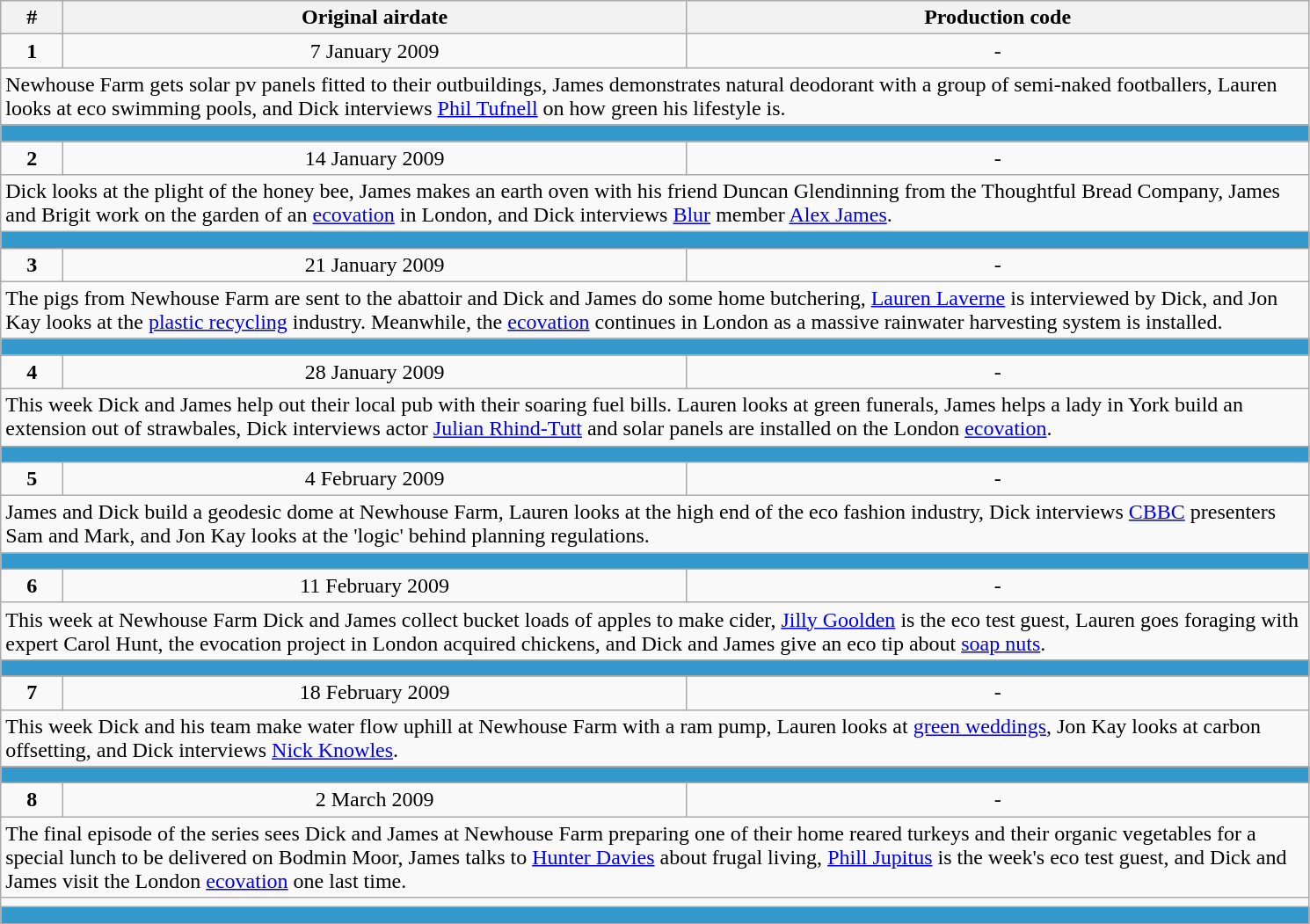<table class="wikitable">
<tr>
<th width="40">#</th>
<th width="465">Original airdate</th>
<th width="465">Production code</th>
</tr>
<tr>
<td align="center"><strong> 1 </strong></td>
<td align="center">7 January 2009</td>
<td align="center">-</td>
</tr>
<tr>
<td colspan="5">Newhouse Farm gets solar pv panels fitted to their outbuildings, James demonstrates natural deodorant with a group of semi-naked footballers, Lauren looks at eco swimming pools, and Dick interviews <a href='#'>Phil Tufnell</a> on how green his lifestyle is.</td>
</tr>
<tr>
<td colspan="6" height="5" bgcolor="#3399CC"></td>
</tr>
<tr>
<td align="center"><strong> 2 </strong></td>
<td align="center">14 January 2009</td>
<td align="center">-</td>
</tr>
<tr>
<td colspan="4">Dick looks at the plight of the honey bee, James makes an earth oven with his friend Duncan Glendinning from the Thoughtful Bread Company, James and Brigit work on the garden of an <a href='#'>ecovation</a> in London, and Dick interviews <a href='#'>Blur</a> member <a href='#'>Alex James</a>.</td>
</tr>
<tr>
<td colspan="6" height="5" bgcolor="#3399CC"></td>
</tr>
<tr>
<td align="center"><strong> 3 </strong></td>
<td align="center">21 January 2009</td>
<td align="center">-</td>
</tr>
<tr>
<td colspan="4">The pigs from Newhouse Farm are sent to the abattoir and Dick and James do some home butchering, <a href='#'>Lauren Laverne</a> is interviewed by Dick, and Jon Kay looks at the <a href='#'>plastic recycling</a> industry. Meanwhile, the <a href='#'>ecovation</a> continues in London as a massive rainwater harvesting system is installed.</td>
</tr>
<tr>
<td colspan="6" height="5" bgcolor="#3399CC"></td>
</tr>
<tr>
<td align="center"><strong> 4 </strong></td>
<td align="center">28 January 2009</td>
<td align="center">-</td>
</tr>
<tr>
<td colspan="4">This week Dick and James help out their local pub with their soaring fuel bills. Lauren looks at green funerals, James helps a lady in York build an extension out of strawbales, Dick interviews actor <a href='#'>Julian Rhind-Tutt</a> and solar panels are installed on the London <a href='#'>ecovation</a>.</td>
</tr>
<tr>
<td colspan="6" height="5" bgcolor="#3399CC"></td>
</tr>
<tr>
<td align="center"><strong> 5 </strong></td>
<td align="center">4 February 2009</td>
<td align="center">-</td>
</tr>
<tr>
<td colspan="4">James and Dick build a geodesic dome at Newhouse Farm, Lauren looks at the high end of the eco fashion industry, Dick interviews <a href='#'>CBBC</a> presenters Sam and Mark, and Jon Kay looks at the 'logic' behind planning regulations.</td>
</tr>
<tr>
<td colspan="6" height="5" bgcolor="#3399CC"></td>
</tr>
<tr>
<td align="center"><strong> 6 </strong></td>
<td align="center">11 February 2009</td>
<td align="center">-</td>
</tr>
<tr>
<td colspan="4">This week at Newhouse Farm Dick and James collect bucket loads of apples to make cider, <a href='#'>Jilly Goolden</a> is the eco test guest, Lauren goes foraging with expert Carol Hunt, the evocation project in London acquired chickens, and Dick and James give an eco tip about <a href='#'>soap nuts</a>.</td>
</tr>
<tr>
<td colspan="6" height="5" bgcolor="#3399CC"></td>
</tr>
<tr>
<td align="center"><strong> 7 </strong></td>
<td align="center">18 February 2009</td>
<td align="center">-</td>
</tr>
<tr>
<td colspan="4">This week Dick and his team make water flow uphill at Newhouse Farm with a ram pump, Lauren looks at <a href='#'>green weddings</a>, Jon Kay looks at carbon offsetting, and Dick interviews <a href='#'>Nick Knowles</a>.</td>
</tr>
<tr>
<td colspan="6" height="5" bgcolor="#3399CC"></td>
</tr>
<tr>
<td align="center"><strong> 8 </strong></td>
<td align="center">2 March 2009</td>
<td align="center">-</td>
</tr>
<tr>
<td colspan="4">The final episode of the series sees Dick and James at Newhouse Farm preparing one of their home reared turkeys and their organic vegetables for a special lunch to be delivered on Bodmin Moor, James talks to <a href='#'>Hunter Davies</a> about frugal living, <a href='#'>Phill Jupitus</a> is the week's eco test guest, and Dick and James visit the London <a href='#'>ecovation</a> one last time.</td>
</tr>
<tr>
<td colspan="5"></td>
</tr>
<tr>
<td colspan="6" height="5" bgcolor="#3399CC"></td>
</tr>
</table>
